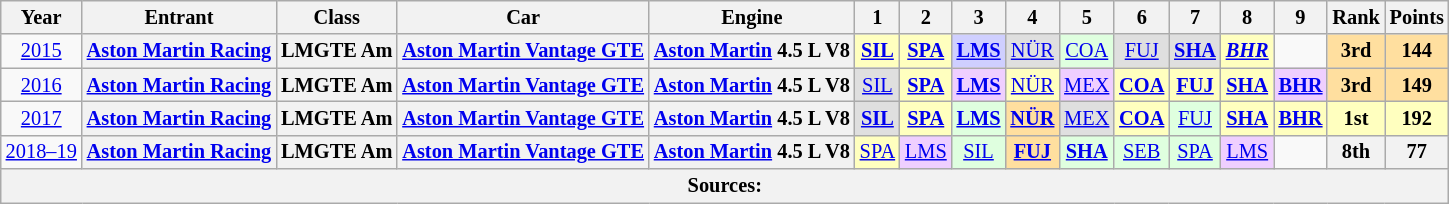<table class="wikitable" style="text-align:center; font-size:85%">
<tr>
<th>Year</th>
<th>Entrant</th>
<th>Class</th>
<th>Car</th>
<th>Engine</th>
<th>1</th>
<th>2</th>
<th>3</th>
<th>4</th>
<th>5</th>
<th>6</th>
<th>7</th>
<th>8</th>
<th>9</th>
<th>Rank</th>
<th>Points</th>
</tr>
<tr>
<td><a href='#'>2015</a></td>
<th nowrap><a href='#'>Aston Martin Racing</a></th>
<th nowrap>LMGTE Am</th>
<th nowrap><a href='#'>Aston Martin Vantage GTE</a></th>
<th nowrap><a href='#'>Aston Martin</a> 4.5 L V8</th>
<td style="background:#FFFFBF;"><strong><a href='#'>SIL</a></strong><br></td>
<td style="background:#FFFFBF;"><strong><a href='#'>SPA</a></strong><br></td>
<td style="background:#CFCFFF;"><strong><a href='#'>LMS</a></strong><br></td>
<td style="background:#DFDFDF;"><a href='#'>NÜR</a><br></td>
<td style="background:#DFFFDF;"><a href='#'>COA</a><br></td>
<td style="background:#DFDFDF;"><a href='#'>FUJ</a><br></td>
<td style="background:#DFDFDF;"><strong><a href='#'>SHA</a></strong><br></td>
<td style="background:#FFFFBF;"><strong><em><a href='#'>BHR</a></em></strong><br></td>
<td></td>
<th style="background:#FFDF9F;">3rd</th>
<th style="background:#FFDF9F;">144</th>
</tr>
<tr>
<td><a href='#'>2016</a></td>
<th nowrap><a href='#'>Aston Martin Racing</a></th>
<th nowrap>LMGTE Am</th>
<th nowrap><a href='#'>Aston Martin Vantage GTE</a></th>
<th nowrap><a href='#'>Aston Martin</a> 4.5 L V8</th>
<td style="background:#DFDFDF;"><a href='#'>SIL</a><br></td>
<td style="background:#FFFFBF;"><strong><a href='#'>SPA</a></strong><br></td>
<td style="background:#EFCFFF;"><strong><a href='#'>LMS</a></strong><br></td>
<td style="background:#FFFFBF;"><a href='#'>NÜR</a><br></td>
<td style="background:#EFCFFF;"><a href='#'>MEX</a><br></td>
<td style="background:#FFFFBF;"><strong><a href='#'>COA</a></strong><br></td>
<td style="background:#FFFFBF;"><strong><a href='#'>FUJ</a></strong><br></td>
<td style="background:#FFFFBF;"><strong><a href='#'>SHA</a></strong><br></td>
<td style="background:#EFCFFF;"><strong><a href='#'>BHR</a></strong><br></td>
<th style="background:#FFDF9F;">3rd</th>
<th style="background:#FFDF9F;">149</th>
</tr>
<tr>
<td><a href='#'>2017</a></td>
<th nowrap><a href='#'>Aston Martin Racing</a></th>
<th nowrap>LMGTE Am</th>
<th nowrap><a href='#'>Aston Martin Vantage GTE</a></th>
<th nowrap><a href='#'>Aston Martin</a> 4.5 L V8</th>
<td style="background:#DFDFDF;"><strong><a href='#'>SIL</a></strong><br></td>
<td style="background:#FFFFBF;"><strong><a href='#'>SPA</a></strong><br></td>
<td style="background:#DFFFDF;"><strong><a href='#'>LMS</a></strong><br></td>
<td style="background:#FFDF9F;"><strong><a href='#'>NÜR</a></strong><br></td>
<td style="background:#DFDFDF;"><a href='#'>MEX</a><br></td>
<td style="background:#FFFFBF;"><strong><a href='#'>COA</a></strong><br></td>
<td style="background:#DFFFDF;"><a href='#'>FUJ</a><br></td>
<td style="background:#FFFFBF;"><strong><a href='#'>SHA</a></strong><br></td>
<td style="background:#FFFFBF;"><strong><a href='#'>BHR</a></strong><br></td>
<th style="background:#FFFFBF;">1st</th>
<th style="background:#FFFFBF;">192</th>
</tr>
<tr>
<td nowrap><a href='#'>2018–19</a></td>
<th nowrap><a href='#'>Aston Martin Racing</a></th>
<th nowrap>LMGTE Am</th>
<th nowrap><a href='#'>Aston Martin Vantage GTE</a></th>
<th nowrap><a href='#'>Aston Martin</a> 4.5 L V8</th>
<td style="background:#FFFFBF;"><a href='#'>SPA</a><br></td>
<td style="background:#EFCFFF;"><a href='#'>LMS</a><br></td>
<td style="background:#DFFFDF;"><a href='#'>SIL</a><br></td>
<td style="background:#FFDF9F;"><strong><a href='#'>FUJ</a></strong><br></td>
<td style="background:#DFFFDF;"><strong><a href='#'>SHA</a></strong><br></td>
<td style="background:#DFFFDF;"><a href='#'>SEB</a><br></td>
<td style="background:#DFFFDF;"><a href='#'>SPA</a><br></td>
<td style="background:#EFCFFF;"><a href='#'>LMS</a><br></td>
<td></td>
<th>8th</th>
<th>77</th>
</tr>
<tr>
<th colspan="16">Sources:</th>
</tr>
</table>
